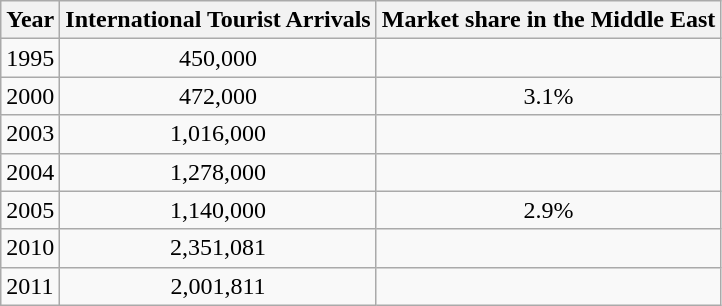<table class="wikitable">
<tr>
<th>Year</th>
<th>International Tourist Arrivals</th>
<th> Market share in the Middle East</th>
</tr>
<tr>
<td>1995</td>
<td style="text-align:center;">450,000</td>
<td> </td>
</tr>
<tr>
<td>2000</td>
<td style="text-align:center;">472,000</td>
<td style="text-align:center;">3.1%</td>
</tr>
<tr>
<td>2003</td>
<td style="text-align:center;">1,016,000</td>
<td> </td>
</tr>
<tr>
<td>2004</td>
<td style="text-align:center;">1,278,000</td>
<td> </td>
</tr>
<tr>
<td>2005</td>
<td style="text-align:center;">1,140,000</td>
<td style="text-align:center;">2.9%</td>
</tr>
<tr>
<td>2010</td>
<td style="text-align:center;">2,351,081</td>
<td> </td>
</tr>
<tr>
<td>2011</td>
<td style="text-align:center;">2,001,811</td>
<td> </td>
</tr>
</table>
